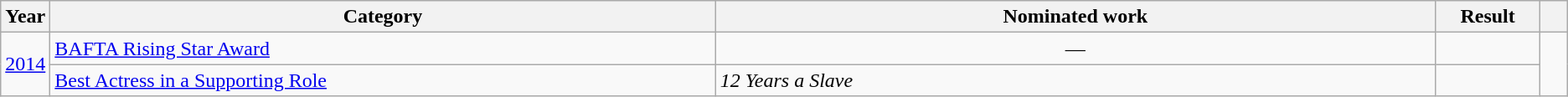<table class=wikitable>
<tr>
<th scope="col" style="width:1em;">Year</th>
<th scope="col" style="width:36em;">Category</th>
<th scope="col" style="width:39em;">Nominated work</th>
<th scope="col" style="width:5em;">Result</th>
<th scope="col" style="width:1em;"></th>
</tr>
<tr>
<td rowspan="2"><a href='#'>2014</a></td>
<td><a href='#'>BAFTA Rising Star Award</a></td>
<td align=center>—</td>
<td></td>
<td rowspan="2"></td>
</tr>
<tr>
<td><a href='#'>Best Actress in a Supporting Role</a></td>
<td><em>12 Years a Slave</em></td>
<td></td>
</tr>
</table>
